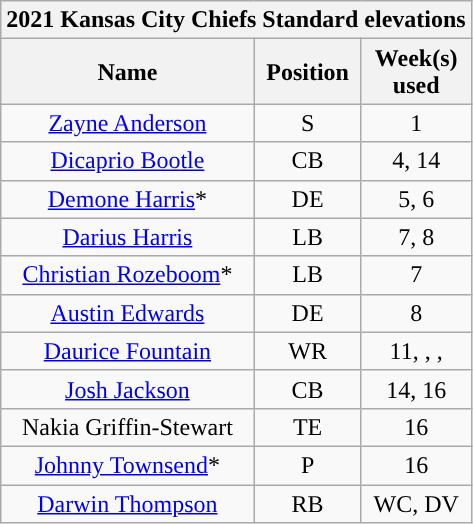<table class="wikitable" style="text-align:center">
<tr>
<th colspan=3>2021 Kansas City Chiefs Standard elevations</th>
</tr>
<tr>
<th>Name</th>
<th>Position</th>
<th>Week(s)<br>used</th>
</tr>
<tr>
<td><a href='#'>Zayne Anderson</a></td>
<td>S</td>
<td>1</td>
</tr>
<tr>
<td><a href='#'>Dicaprio Bootle</a></td>
<td>CB</td>
<td>4, 14</td>
</tr>
<tr>
<td><a href='#'>Demone Harris</a>*</td>
<td>DE</td>
<td>5, 6</td>
</tr>
<tr>
<td><a href='#'>Darius Harris</a></td>
<td>LB</td>
<td>7, 8</td>
</tr>
<tr>
<td><a href='#'>Christian Rozeboom</a>*</td>
<td>LB</td>
<td>7</td>
</tr>
<tr>
<td><a href='#'>Austin Edwards</a></td>
<td>DE</td>
<td>8</td>
</tr>
<tr>
<td><a href='#'>Daurice Fountain</a></td>
<td>WR</td>
<td>11, , , </td>
</tr>
<tr>
<td><a href='#'>Josh Jackson</a></td>
<td>CB</td>
<td>14, 16</td>
</tr>
<tr>
<td>Nakia Griffin-Stewart</td>
<td>TE</td>
<td>16</td>
</tr>
<tr>
<td><a href='#'>Johnny Townsend</a>*</td>
<td>P</td>
<td>16</td>
</tr>
<tr>
<td><a href='#'>Darwin Thompson</a></td>
<td>RB</td>
<td>WC, DV</td>
</tr>
</table>
